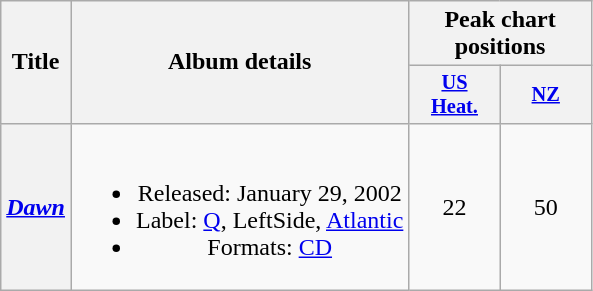<table class="wikitable plainrowheaders" style="text-align:center;" border="1">
<tr>
<th scope="col" rowspan="2">Title</th>
<th scope="col" rowspan="2">Album details</th>
<th scope="col" colspan="2">Peak chart positions</th>
</tr>
<tr>
<th scope="col" style="width:4em;font-size:85%;"><a href='#'>US<br>Heat.</a><br></th>
<th scope="col" style="width:4em;font-size:85%;"><a href='#'>NZ</a><br></th>
</tr>
<tr>
<th scope="row"><em><a href='#'>Dawn</a></em></th>
<td><br><ul><li>Released: January 29, 2002</li><li>Label: <a href='#'>Q</a>, LeftSide, <a href='#'>Atlantic</a></li><li>Formats: <a href='#'>CD</a></li></ul></td>
<td>22</td>
<td>50</td>
</tr>
</table>
